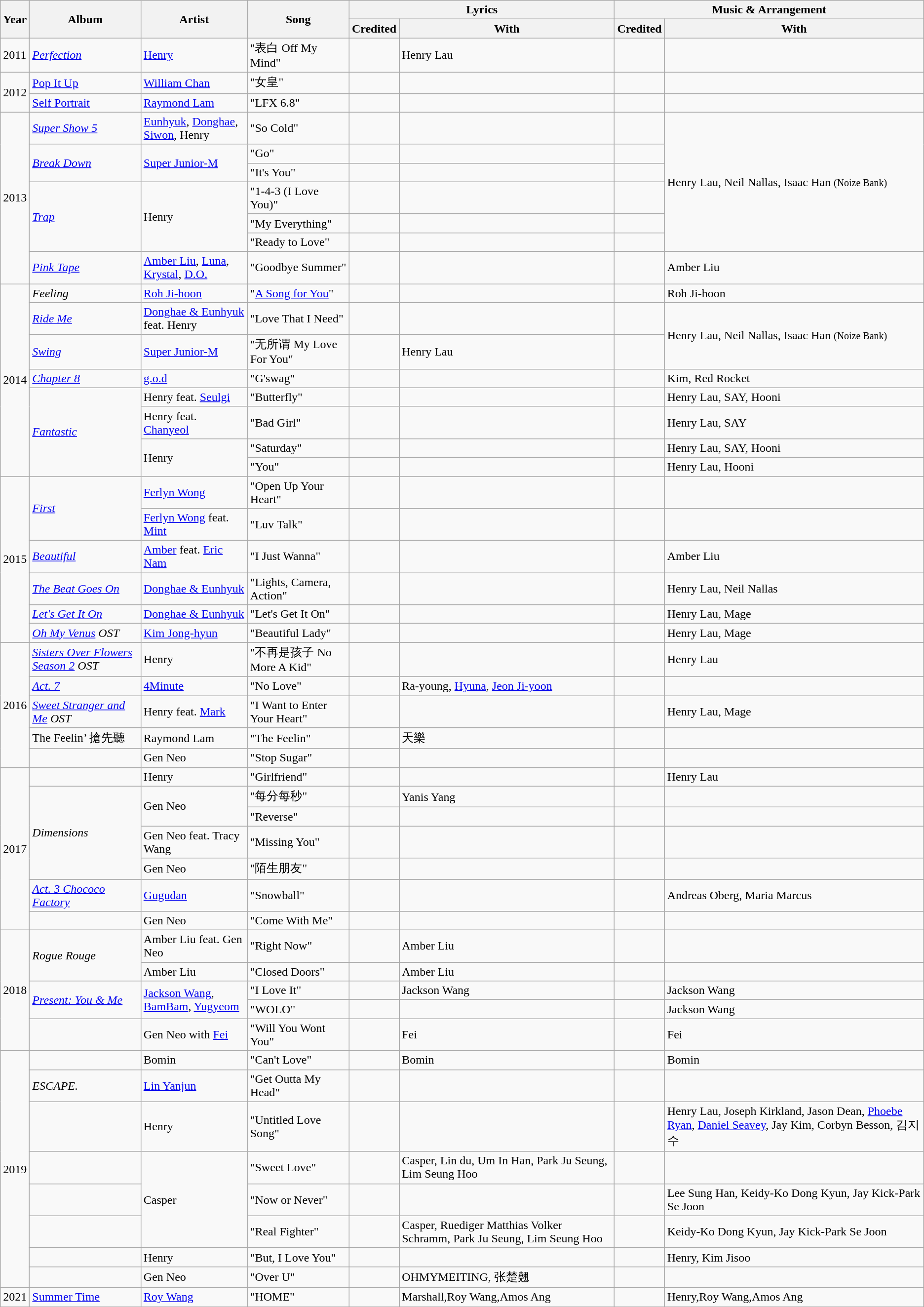<table class="wikitable">
<tr>
<th rowspan="2">Year</th>
<th rowspan="2">Album</th>
<th rowspan="2">Artist</th>
<th rowspan="2">Song</th>
<th colspan="2">Lyrics</th>
<th colspan="2">Music & Arrangement</th>
</tr>
<tr>
<th>Credited</th>
<th>With</th>
<th>Credited</th>
<th>With</th>
</tr>
<tr>
<td rowspan="1">2011</td>
<td><a href='#'><em>Perfection</em></a></td>
<td><a href='#'>Henry</a></td>
<td>"表白 Off My Mind"</td>
<td></td>
<td>Henry Lau</td>
<td></td>
<td></td>
</tr>
<tr>
<td rowspan="2">2012</td>
<td><a href='#'>Pop It Up</a></td>
<td><a href='#'>William Chan</a></td>
<td>"女皇"</td>
<td></td>
<td></td>
<td></td>
<td></td>
</tr>
<tr>
<td><a href='#'>Self Portrait</a></td>
<td><a href='#'>Raymond Lam</a></td>
<td>"LFX 6.8"</td>
<td></td>
<td></td>
<td></td>
<td></td>
</tr>
<tr>
<td rowspan="7">2013</td>
<td><em><a href='#'>Super Show 5</a></em></td>
<td><a href='#'>Eunhyuk</a>, <a href='#'>Donghae</a>, <a href='#'>Siwon</a>, Henry</td>
<td>"So Cold"</td>
<td></td>
<td></td>
<td></td>
<td rowspan="6">Henry Lau, Neil Nallas, Isaac Han <small>(Noize Bank)</small></td>
</tr>
<tr>
<td rowspan="2"><a href='#'><em>Break Down</em></a></td>
<td rowspan="2"><a href='#'>Super Junior-M</a></td>
<td>"Go"</td>
<td></td>
<td></td>
<td></td>
</tr>
<tr>
<td>"It's You"</td>
<td></td>
<td></td>
<td></td>
</tr>
<tr>
<td rowspan="3"><a href='#'><em>Trap</em></a></td>
<td rowspan="3">Henry</td>
<td>"1-4-3 (I Love You)"</td>
<td></td>
<td></td>
<td></td>
</tr>
<tr>
<td>"My Everything"</td>
<td></td>
<td></td>
<td></td>
</tr>
<tr>
<td>"Ready to Love"</td>
<td></td>
<td></td>
<td></td>
</tr>
<tr>
<td><em><a href='#'>Pink Tape</a></em></td>
<td><a href='#'>Amber Liu</a>, <a href='#'>Luna</a>, <a href='#'>Krystal</a>, <a href='#'>D.O.</a></td>
<td>"Goodbye Summer"</td>
<td></td>
<td></td>
<td></td>
<td>Amber Liu</td>
</tr>
<tr>
<td rowspan="8">2014</td>
<td><em>Feeling</em></td>
<td><a href='#'>Roh Ji-hoon</a></td>
<td>"<a href='#'>A Song for You</a>"</td>
<td></td>
<td></td>
<td></td>
<td>Roh Ji-hoon</td>
</tr>
<tr>
<td><a href='#'><em>Ride Me</em></a></td>
<td><a href='#'>Donghae & Eunhyuk</a> feat. Henry</td>
<td>"Love That I Need"</td>
<td></td>
<td></td>
<td></td>
<td rowspan="2">Henry Lau, Neil Nallas, Isaac Han <small>(Noize Bank)</small></td>
</tr>
<tr>
<td><em><a href='#'>Swing</a></em></td>
<td><a href='#'>Super Junior-M</a></td>
<td>"无所谓 My Love For You"</td>
<td></td>
<td>Henry Lau</td>
<td></td>
</tr>
<tr>
<td><em><a href='#'>Chapter 8</a></em></td>
<td><a href='#'>g.o.d</a></td>
<td>"G'swag"</td>
<td></td>
<td></td>
<td></td>
<td>Kim, Red Rocket</td>
</tr>
<tr>
<td rowspan="4"><em><a href='#'>Fantastic</a></em></td>
<td>Henry feat. <a href='#'>Seulgi</a></td>
<td>"Butterfly"</td>
<td></td>
<td></td>
<td></td>
<td>Henry Lau, SAY, Hooni</td>
</tr>
<tr>
<td>Henry feat. <a href='#'>Chanyeol</a></td>
<td>"Bad Girl"</td>
<td></td>
<td></td>
<td></td>
<td>Henry Lau, SAY</td>
</tr>
<tr>
<td rowspan="2">Henry</td>
<td>"Saturday"</td>
<td></td>
<td></td>
<td></td>
<td>Henry Lau, SAY, Hooni</td>
</tr>
<tr>
<td>"You"</td>
<td></td>
<td></td>
<td></td>
<td>Henry Lau, Hooni</td>
</tr>
<tr>
<td rowspan="6">2015</td>
<td rowspan="2"><em><a href='#'>First</a></em></td>
<td><a href='#'>Ferlyn Wong</a></td>
<td>"Open Up Your Heart"</td>
<td></td>
<td></td>
<td></td>
<td></td>
</tr>
<tr>
<td><a href='#'>Ferlyn Wong</a> feat. <a href='#'>Mint</a></td>
<td>"Luv Talk"</td>
<td></td>
<td></td>
<td></td>
<td></td>
</tr>
<tr>
<td><em><a href='#'>Beautiful</a></em></td>
<td><a href='#'>Amber</a> feat. <a href='#'>Eric Nam</a></td>
<td>"I Just Wanna"</td>
<td></td>
<td></td>
<td></td>
<td>Amber Liu</td>
</tr>
<tr>
<td><em><a href='#'>The Beat Goes On</a></em></td>
<td><a href='#'>Donghae & Eunhyuk</a></td>
<td>"Lights, Camera, Action"</td>
<td></td>
<td></td>
<td></td>
<td>Henry Lau, Neil Nallas</td>
</tr>
<tr>
<td><a href='#'><em>Let's Get It On</em></a></td>
<td><a href='#'>Donghae & Eunhyuk</a></td>
<td>"Let's Get It On"</td>
<td></td>
<td></td>
<td></td>
<td>Henry Lau, Mage</td>
</tr>
<tr>
<td><em><a href='#'>Oh My Venus</a> OST</em></td>
<td><a href='#'>Kim Jong-hyun</a></td>
<td>"Beautiful Lady"</td>
<td></td>
<td></td>
<td></td>
<td>Henry Lau, Mage</td>
</tr>
<tr>
<td rowspan="5">2016</td>
<td><em><a href='#'>Sisters Over Flowers Season 2</a> OST</em></td>
<td>Henry</td>
<td>"不再是孩子 No More A Kid"</td>
<td></td>
<td></td>
<td></td>
<td>Henry Lau</td>
</tr>
<tr>
<td><em><a href='#'>Act. 7</a></em></td>
<td><a href='#'>4Minute</a></td>
<td>"No Love"</td>
<td></td>
<td>Ra-young, <a href='#'>Hyuna</a>, <a href='#'>Jeon Ji-yoon</a></td>
<td></td>
<td></td>
</tr>
<tr>
<td><em><a href='#'>Sweet Stranger and Me</a> OST</em></td>
<td>Henry feat. <a href='#'>Mark</a></td>
<td>"I Want to Enter Your Heart"</td>
<td></td>
<td></td>
<td></td>
<td>Henry Lau, Mage</td>
</tr>
<tr>
<td>The Feelin’ 搶先聽</td>
<td>Raymond Lam</td>
<td>"The Feelin"</td>
<td></td>
<td>天樂</td>
<td></td>
<td></td>
</tr>
<tr>
<td></td>
<td>Gen Neo</td>
<td>"Stop Sugar"</td>
<td></td>
<td></td>
<td></td>
<td></td>
</tr>
<tr>
<td rowspan="7">2017</td>
<td></td>
<td>Henry</td>
<td>"Girlfriend"</td>
<td></td>
<td></td>
<td></td>
<td>Henry Lau</td>
</tr>
<tr>
<td rowspan="4"><em>Dimensions</em></td>
<td rowspan="2">Gen Neo</td>
<td>"每分每秒"</td>
<td></td>
<td>Yanis Yang</td>
<td></td>
<td></td>
</tr>
<tr>
<td>"Reverse"</td>
<td></td>
<td></td>
<td></td>
<td></td>
</tr>
<tr>
<td>Gen Neo feat. Tracy Wang</td>
<td>"Missing You"</td>
<td></td>
<td></td>
<td></td>
<td></td>
</tr>
<tr>
<td rowspan="1">Gen Neo</td>
<td>"陌生朋友"</td>
<td></td>
<td></td>
<td></td>
<td></td>
</tr>
<tr>
<td><em><a href='#'>Act. 3 Chococo Factory</a></em></td>
<td rowspan="1"><a href='#'>Gugudan</a></td>
<td>"Snowball"</td>
<td></td>
<td></td>
<td></td>
<td>Andreas Oberg, Maria Marcus</td>
</tr>
<tr>
<td></td>
<td>Gen Neo</td>
<td>"Come With Me"</td>
<td></td>
<td></td>
<td></td>
<td></td>
</tr>
<tr>
<td rowspan="5">2018</td>
<td rowspan="2"><em>Rogue Rouge</em></td>
<td>Amber Liu feat. Gen Neo</td>
<td>"Right Now"</td>
<td></td>
<td>Amber Liu</td>
<td></td>
<td></td>
</tr>
<tr>
<td>Amber Liu</td>
<td>"Closed Doors"</td>
<td></td>
<td>Amber Liu</td>
<td></td>
<td></td>
</tr>
<tr>
<td rowspan="2"><em><a href='#'>Present: You & Me</a></em></td>
<td rowspan="2"><a href='#'>Jackson Wang</a>, <a href='#'>BamBam</a>, <a href='#'>Yugyeom</a></td>
<td>"I Love It"</td>
<td></td>
<td>Jackson Wang</td>
<td></td>
<td>Jackson Wang</td>
</tr>
<tr>
<td>"WOLO"</td>
<td></td>
<td></td>
<td></td>
<td>Jackson Wang</td>
</tr>
<tr>
<td></td>
<td rowspan="1">Gen Neo with <a href='#'>Fei</a></td>
<td>"Will You Wont You"</td>
<td></td>
<td>Fei</td>
<td></td>
<td>Fei</td>
</tr>
<tr>
<td rowspan="8">2019</td>
<td></td>
<td>Bomin</td>
<td>"Can't Love"</td>
<td></td>
<td>Bomin</td>
<td></td>
<td>Bomin</td>
</tr>
<tr>
<td rowspan="1"><em>ESCAPE.</em></td>
<td><a href='#'>Lin Yanjun</a></td>
<td>"Get Outta My Head"</td>
<td></td>
<td></td>
<td></td>
<td></td>
</tr>
<tr>
<td></td>
<td>Henry</td>
<td>"Untitled Love Song"</td>
<td></td>
<td></td>
<td></td>
<td>Henry Lau, Joseph Kirkland, Jason Dean, <a href='#'>Phoebe Ryan</a>, <a href='#'>Daniel Seavey</a>, Jay Kim, Corbyn Besson, 김지수</td>
</tr>
<tr>
<td></td>
<td rowspan="3">Casper</td>
<td>"Sweet Love"</td>
<td></td>
<td>Casper, Lin du, Um In Han, Park Ju Seung, Lim Seung Hoo</td>
<td></td>
<td></td>
</tr>
<tr>
<td></td>
<td>"Now or Never"</td>
<td></td>
<td></td>
<td></td>
<td>Lee Sung Han, Keidy-Ko Dong Kyun, Jay Kick-Park Se Joon</td>
</tr>
<tr>
<td></td>
<td>"Real Fighter"</td>
<td></td>
<td>Casper, Ruediger Matthias Volker Schramm, Park Ju Seung, Lim Seung Hoo</td>
<td></td>
<td>Keidy-Ko Dong Kyun, Jay Kick-Park Se Joon</td>
</tr>
<tr>
<td></td>
<td>Henry</td>
<td>"But, I Love You"</td>
<td></td>
<td></td>
<td></td>
<td>Henry, Kim Jisoo</td>
</tr>
<tr>
<td></td>
<td>Gen Neo</td>
<td>"Over U"</td>
<td></td>
<td>OHMYMEITING, 张楚翹</td>
<td></td>
<td></td>
</tr>
<tr>
</tr>
<tr>
<td rowspan="1">2021</td>
<td><a href='#'>Summer Time</a></td>
<td><a href='#'>Roy Wang</a></td>
<td>"HOME"</td>
<td></td>
<td>Marshall,Roy Wang,Amos Ang</td>
<td></td>
<td>Henry,Roy Wang,Amos Ang</td>
</tr>
<tr>
</tr>
</table>
